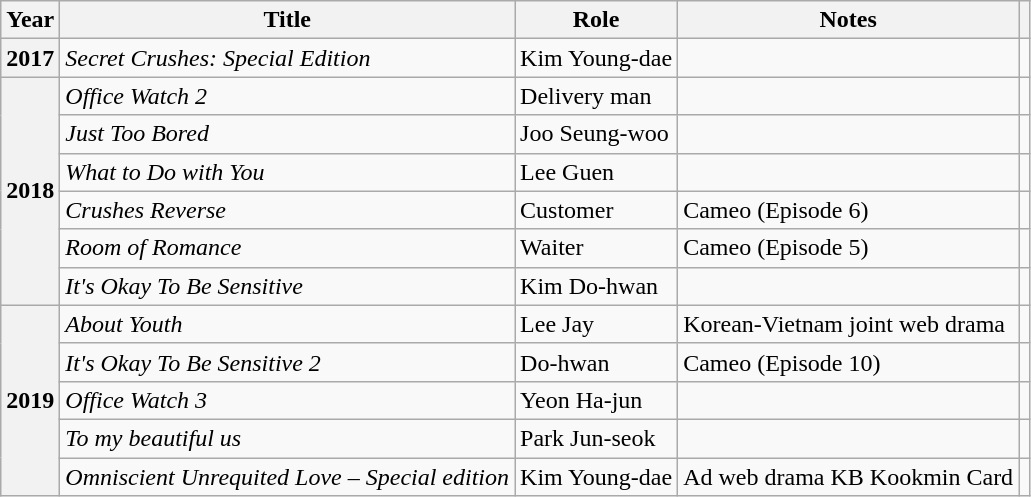<table class="wikitable plainrowheaders sortable">
<tr>
<th scope="col">Year</th>
<th scope="col">Title</th>
<th scope="col">Role</th>
<th scope="col">Notes</th>
<th scope="col" class="unsortable"></th>
</tr>
<tr>
<th scope="row">2017</th>
<td><em>Secret Crushes: Special Edition</em></td>
<td>Kim Young-dae</td>
<td></td>
<td style="text-align:center"></td>
</tr>
<tr>
<th scope="row" rowspan="6">2018</th>
<td><em>Office Watch 2</em></td>
<td>Delivery man</td>
<td></td>
<td style="text-align:center"></td>
</tr>
<tr>
<td><em>Just Too Bored</em></td>
<td>Joo Seung-woo</td>
<td></td>
<td style="text-align:center"></td>
</tr>
<tr>
<td><em>What to Do with You</em></td>
<td>Lee Guen</td>
<td></td>
<td style="text-align:center"></td>
</tr>
<tr>
<td><em>Crushes Reverse</em></td>
<td>Customer</td>
<td>Cameo (Episode 6)</td>
<td style="text-align:center"></td>
</tr>
<tr>
<td><em>Room of Romance</em></td>
<td>Waiter</td>
<td>Cameo (Episode 5)</td>
<td style="text-align:center"></td>
</tr>
<tr>
<td><em>It's Okay To Be Sensitive</em></td>
<td>Kim Do-hwan</td>
<td></td>
<td style="text-align:center"></td>
</tr>
<tr>
<th scope="row" rowspan="5">2019</th>
<td><em>About Youth</em></td>
<td>Lee Jay</td>
<td>Korean-Vietnam joint web drama</td>
<td style="text-align:center"></td>
</tr>
<tr>
<td><em>It's Okay To Be Sensitive 2</em></td>
<td>Do-hwan</td>
<td>Cameo (Episode 10)</td>
<td style="text-align:center"></td>
</tr>
<tr>
<td><em>Office Watch 3</em></td>
<td>Yeon Ha-jun</td>
<td></td>
<td style="text-align:center"></td>
</tr>
<tr>
<td><em> To my beautiful us</em> </td>
<td>Park Jun-seok</td>
<td></td>
<td style="text-align:center"></td>
</tr>
<tr>
<td><em>Omniscient Unrequited Love – Special edition</em></td>
<td>Kim Young-dae</td>
<td>Ad web drama KB Kookmin Card</td>
<td style="text-align:center"> </td>
</tr>
</table>
